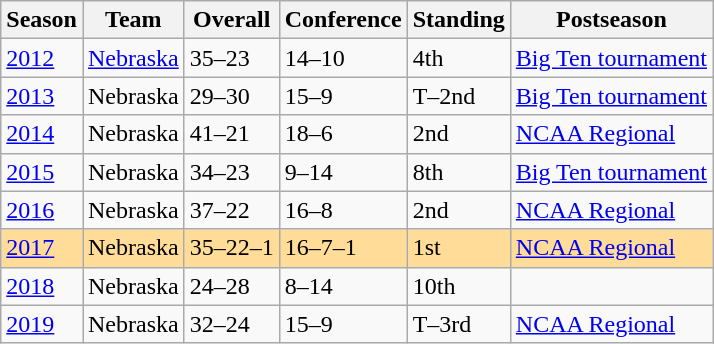<table class="wikitable">
<tr>
<th>Season</th>
<th>Team</th>
<th>Overall</th>
<th>Conference</th>
<th>Standing</th>
<th>Postseason<br></th>
</tr>
<tr>
<td><a href='#'>2012</a></td>
<td><a href='#'>Nebraska</a></td>
<td>35–23</td>
<td>14–10</td>
<td>4th</td>
<td><a href='#'>Big Ten tournament</a></td>
</tr>
<tr>
<td><a href='#'>2013</a></td>
<td>Nebraska</td>
<td>29–30</td>
<td>15–9</td>
<td>T–2nd</td>
<td><a href='#'>Big Ten tournament</a></td>
</tr>
<tr>
<td><a href='#'>2014</a></td>
<td>Nebraska</td>
<td>41–21</td>
<td>18–6</td>
<td>2nd</td>
<td><a href='#'>NCAA Regional</a></td>
</tr>
<tr>
<td><a href='#'>2015</a></td>
<td>Nebraska</td>
<td>34–23</td>
<td>9–14</td>
<td>8th</td>
<td><a href='#'>Big Ten tournament</a></td>
</tr>
<tr>
<td><a href='#'>2016</a></td>
<td>Nebraska</td>
<td>37–22</td>
<td>16–8</td>
<td>2nd</td>
<td><a href='#'>NCAA Regional</a></td>
</tr>
<tr style="background: #ffdd99;">
<td><a href='#'>2017</a></td>
<td>Nebraska</td>
<td>35–22–1</td>
<td>16–7–1</td>
<td>1st</td>
<td><a href='#'>NCAA Regional</a></td>
</tr>
<tr>
<td><a href='#'>2018</a></td>
<td>Nebraska</td>
<td>24–28</td>
<td>8–14</td>
<td>10th</td>
<td></td>
</tr>
<tr>
<td><a href='#'>2019</a></td>
<td>Nebraska</td>
<td>32–24</td>
<td>15–9</td>
<td>T–3rd</td>
<td><a href='#'>NCAA Regional</a><br></td>
</tr>
</table>
